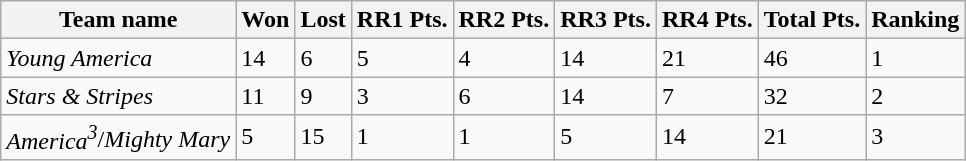<table class="wikitable">
<tr>
<th>Team name</th>
<th>Won</th>
<th>Lost</th>
<th>RR1 Pts.</th>
<th>RR2 Pts.</th>
<th>RR3 Pts.</th>
<th>RR4 Pts.</th>
<th>Total Pts.</th>
<th>Ranking</th>
</tr>
<tr>
<td><em>Young America</em></td>
<td>14</td>
<td>6</td>
<td>5</td>
<td>4</td>
<td>14</td>
<td>21</td>
<td>46</td>
<td>1</td>
</tr>
<tr>
<td><em>Stars & Stripes</em></td>
<td>11</td>
<td>9</td>
<td>3</td>
<td>6</td>
<td>14</td>
<td>7</td>
<td>32</td>
<td>2</td>
</tr>
<tr>
<td><em>America<sup>3</sup></em>/<em>Mighty Mary</em></td>
<td>5</td>
<td>15</td>
<td>1</td>
<td>1</td>
<td>5</td>
<td>14</td>
<td>21</td>
<td>3</td>
</tr>
</table>
